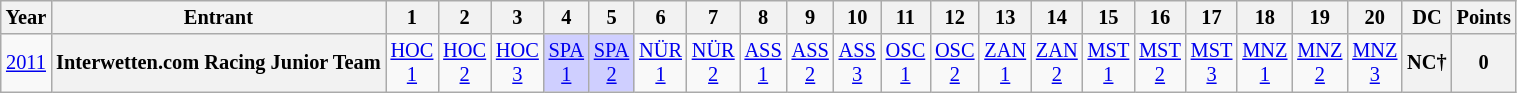<table class="wikitable" style="text-align:center; font-size:85%">
<tr>
<th>Year</th>
<th>Entrant</th>
<th>1</th>
<th>2</th>
<th>3</th>
<th>4</th>
<th>5</th>
<th>6</th>
<th>7</th>
<th>8</th>
<th>9</th>
<th>10</th>
<th>11</th>
<th>12</th>
<th>13</th>
<th>14</th>
<th>15</th>
<th>16</th>
<th>17</th>
<th>18</th>
<th>19</th>
<th>20</th>
<th>DC</th>
<th>Points</th>
</tr>
<tr>
<td><a href='#'>2011</a></td>
<th>Interwetten.com Racing Junior Team</th>
<td style="background:#;"><a href='#'>HOC<br>1</a><br></td>
<td style="background:#;"><a href='#'>HOC<br>2</a><br></td>
<td style="background:#;"><a href='#'>HOC<br>3</a><br></td>
<td style="background:#cfcfff;"><a href='#'>SPA<br>1</a><br></td>
<td style="background:#cfcfff;"><a href='#'>SPA<br>2</a><br></td>
<td style="background:#;"><a href='#'>NÜR<br>1</a><br></td>
<td style="background:#;"><a href='#'>NÜR<br>2</a><br></td>
<td style="background:#;"><a href='#'>ASS<br>1</a><br></td>
<td style="background:#;"><a href='#'>ASS<br>2</a><br></td>
<td style="background:#;"><a href='#'>ASS<br>3</a><br></td>
<td style="background:#;"><a href='#'>OSC<br>1</a><br></td>
<td style="background:#;"><a href='#'>OSC<br>2</a><br></td>
<td style="background:#;"><a href='#'>ZAN<br>1</a><br></td>
<td style="background:#;"><a href='#'>ZAN<br>2</a><br></td>
<td style="background:#;"><a href='#'>MST<br>1</a><br></td>
<td style="background:#;"><a href='#'>MST<br>2</a><br></td>
<td style="background:#;"><a href='#'>MST<br>3</a><br></td>
<td style="background:#;"><a href='#'>MNZ<br>1</a><br></td>
<td style="background:#;"><a href='#'>MNZ<br>2</a><br></td>
<td style="background:#;"><a href='#'>MNZ<br>3</a><br></td>
<th>NC†</th>
<th>0</th>
</tr>
</table>
